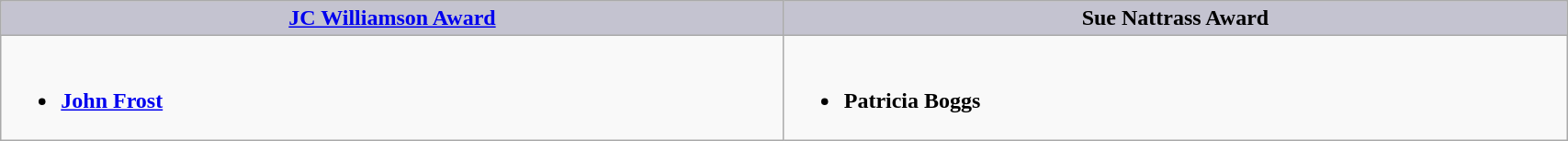<table class=wikitable width="90%" border="1" cellpadding="5" cellspacing="0" align="centre">
<tr>
<th style="background:#C4C3D0;width:50%"><a href='#'>JC Williamson Award</a></th>
<th style="background:#C4C3D0;width:50%">Sue Nattrass Award</th>
</tr>
<tr>
<td valign="top"><br><ul><li><strong><a href='#'>John Frost</a></strong></li></ul></td>
<td valign="top"><br><ul><li><strong> Patricia Boggs</strong></li></ul></td>
</tr>
</table>
